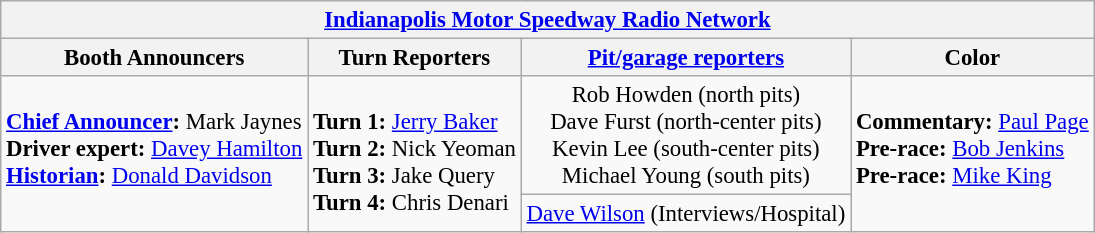<table class="wikitable" style="font-size: 95%;">
<tr>
<th colspan=4><a href='#'>Indianapolis Motor Speedway Radio Network</a></th>
</tr>
<tr>
<th>Booth Announcers</th>
<th>Turn Reporters</th>
<th><a href='#'>Pit/garage reporters</a></th>
<th>Color</th>
</tr>
<tr>
<td valign="top" rowspan=2><br><strong><a href='#'>Chief Announcer</a>:</strong> Mark Jaynes<br>
<strong>Driver expert:</strong> <a href='#'>Davey Hamilton</a><br>
<strong><a href='#'>Historian</a>:</strong> <a href='#'>Donald Davidson</a><br></td>
<td valign="top" rowspan=2><br><strong>Turn 1:</strong> <a href='#'>Jerry Baker</a><br>
<strong>Turn 2:</strong> Nick Yeoman<br>
<strong>Turn 3:</strong> Jake Query<br>
<strong>Turn 4:</strong> Chris Denari<br></td>
<td align="center" valign="top">Rob Howden (north pits)<br>Dave Furst (north-center pits)<br>Kevin Lee (south-center pits)<br>Michael Young (south pits)</td>
<td valign="top" rowspan=2><br><strong>Commentary:</strong> <a href='#'>Paul Page</a><br>
<strong>Pre-race:</strong> <a href='#'>Bob Jenkins</a><br>
<strong>Pre-race:</strong> <a href='#'>Mike King</a><br></td>
</tr>
<tr>
<td valign="top"><a href='#'>Dave Wilson</a> (Interviews/Hospital)</td>
</tr>
</table>
